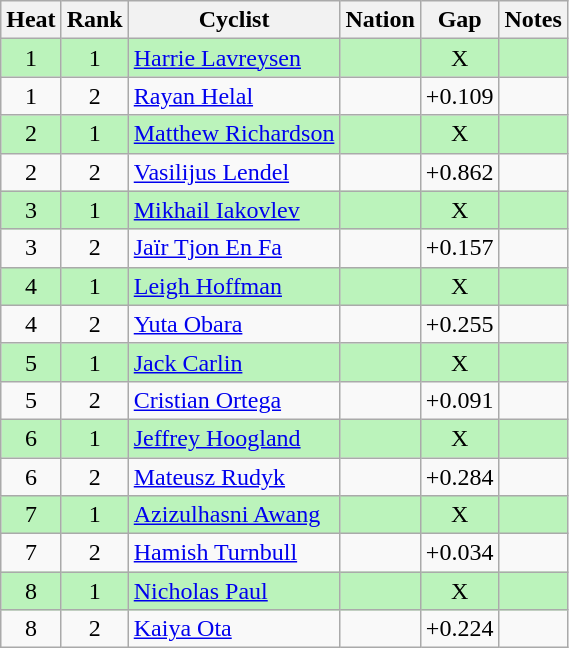<table class="wikitable sortable" style="text-align:center">
<tr>
<th>Heat</th>
<th>Rank</th>
<th>Cyclist</th>
<th>Nation</th>
<th>Gap</th>
<th>Notes</th>
</tr>
<tr bgcolor=#bbf3bb>
<td>1</td>
<td>1</td>
<td align=left><a href='#'>Harrie Lavreysen</a></td>
<td align=left></td>
<td>X</td>
<td></td>
</tr>
<tr>
<td>1</td>
<td>2</td>
<td align=left><a href='#'>Rayan Helal</a></td>
<td align=left></td>
<td>+0.109</td>
<td></td>
</tr>
<tr bgcolor=#bbf3bb>
<td>2</td>
<td>1</td>
<td align=left><a href='#'>Matthew Richardson</a></td>
<td align=left></td>
<td>X</td>
<td></td>
</tr>
<tr>
<td>2</td>
<td>2</td>
<td align=left><a href='#'>Vasilijus Lendel</a></td>
<td align=left></td>
<td>+0.862</td>
<td></td>
</tr>
<tr bgcolor=#bbf3bb>
<td>3</td>
<td>1</td>
<td align=left><a href='#'>Mikhail Iakovlev</a></td>
<td align=left></td>
<td>X</td>
<td></td>
</tr>
<tr>
<td>3</td>
<td>2</td>
<td align=left><a href='#'>Jaïr Tjon En Fa</a></td>
<td align=left></td>
<td>+0.157</td>
<td></td>
</tr>
<tr bgcolor=#bbf3bb>
<td>4</td>
<td>1</td>
<td align=left><a href='#'>Leigh Hoffman</a></td>
<td align=left></td>
<td>X</td>
<td></td>
</tr>
<tr>
<td>4</td>
<td>2</td>
<td align=left><a href='#'>Yuta Obara</a></td>
<td align=left></td>
<td>+0.255</td>
<td></td>
</tr>
<tr bgcolor=#bbf3bb>
<td>5</td>
<td>1</td>
<td align=left><a href='#'>Jack Carlin</a></td>
<td align=left></td>
<td>X</td>
<td></td>
</tr>
<tr>
<td>5</td>
<td>2</td>
<td align=left><a href='#'>Cristian Ortega</a></td>
<td align=left></td>
<td>+0.091</td>
<td></td>
</tr>
<tr bgcolor=#bbf3bb>
<td>6</td>
<td>1</td>
<td align=left><a href='#'>Jeffrey Hoogland</a></td>
<td align=left></td>
<td>X</td>
<td></td>
</tr>
<tr>
<td>6</td>
<td>2</td>
<td align=left><a href='#'>Mateusz Rudyk</a></td>
<td align=left></td>
<td>+0.284</td>
<td></td>
</tr>
<tr bgcolor=#bbf3bb>
<td>7</td>
<td>1</td>
<td align=left><a href='#'>Azizulhasni Awang</a></td>
<td align=left></td>
<td>X</td>
<td></td>
</tr>
<tr>
<td>7</td>
<td>2</td>
<td align=left><a href='#'>Hamish Turnbull</a></td>
<td align=left></td>
<td>+0.034</td>
<td></td>
</tr>
<tr bgcolor=#bbf3bb>
<td>8</td>
<td>1</td>
<td align=left><a href='#'>Nicholas Paul</a></td>
<td align=left></td>
<td>X</td>
<td></td>
</tr>
<tr>
<td>8</td>
<td>2</td>
<td align=left><a href='#'>Kaiya Ota</a></td>
<td align=left></td>
<td>+0.224</td>
<td></td>
</tr>
</table>
